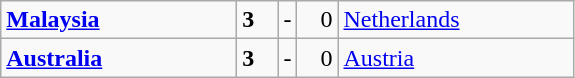<table class="wikitable">
<tr>
<td width=150> <strong><a href='#'>Malaysia</a></strong></td>
<td style="width:20px; text-align:left;"><strong>3</strong></td>
<td>-</td>
<td style="width:20px; text-align:right;">0</td>
<td width=150> <a href='#'>Netherlands</a></td>
</tr>
<tr>
<td> <strong><a href='#'>Australia</a></strong></td>
<td style="text-align:left;"><strong>3</strong></td>
<td>-</td>
<td style="text-align:right;">0</td>
<td> <a href='#'>Austria</a></td>
</tr>
</table>
